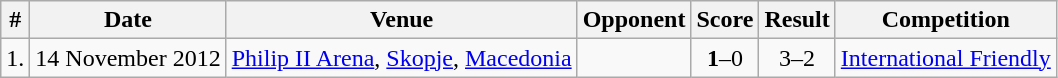<table class="wikitable" style="text-align:center">
<tr>
<th>#</th>
<th>Date</th>
<th>Venue</th>
<th>Opponent</th>
<th>Score</th>
<th>Result</th>
<th>Competition</th>
</tr>
<tr>
<td>1.</td>
<td>14 November 2012</td>
<td><a href='#'>Philip II Arena</a>, <a href='#'>Skopje</a>, <a href='#'>Macedonia</a></td>
<td></td>
<td><strong>1</strong>–0</td>
<td>3–2</td>
<td><a href='#'>International Friendly</a></td>
</tr>
</table>
